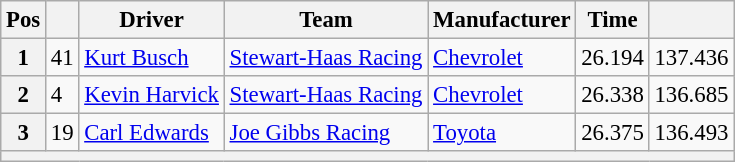<table class="wikitable" style="font-size:95%">
<tr>
<th>Pos</th>
<th></th>
<th>Driver</th>
<th>Team</th>
<th>Manufacturer</th>
<th>Time</th>
<th></th>
</tr>
<tr>
<th>1</th>
<td>41</td>
<td><a href='#'>Kurt Busch</a></td>
<td><a href='#'>Stewart-Haas Racing</a></td>
<td><a href='#'>Chevrolet</a></td>
<td>26.194</td>
<td>137.436</td>
</tr>
<tr>
<th>2</th>
<td>4</td>
<td><a href='#'>Kevin Harvick</a></td>
<td><a href='#'>Stewart-Haas Racing</a></td>
<td><a href='#'>Chevrolet</a></td>
<td>26.338</td>
<td>136.685</td>
</tr>
<tr>
<th>3</th>
<td>19</td>
<td><a href='#'>Carl Edwards</a></td>
<td><a href='#'>Joe Gibbs Racing</a></td>
<td><a href='#'>Toyota</a></td>
<td>26.375</td>
<td>136.493</td>
</tr>
<tr>
<th colspan="7"></th>
</tr>
</table>
